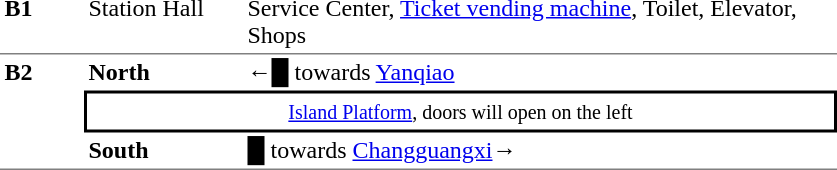<table table border=0 cellspacing=0 cellpadding=3>
<tr>
<td style="border-bottom:solid 1px gray;border-top:solid 0px gray;" width=50 valign=top><strong>B1</strong></td>
<td style="border-top:solid 0px gray;border-bottom:solid 1px gray;" width=100 valign=top>Station Hall</td>
<td style="border-top:solid 0px gray;border-bottom:solid 1px gray;" width=390 valign=top>Service Center, <a href='#'>Ticket vending machine</a>, Toilet, Elevator, Shops</td>
</tr>
<tr>
<td style="border-top:solid 0px gray;border-bottom:solid 1px gray;" width=50 rowspan=3 valign=top><strong>B2</strong></td>
<td style="border-top:solid 0px gray;" width=100><strong>North</strong></td>
<td style="border-top:solid 0px gray;" width=390>←<span>█</span>  towards <a href='#'>Yanqiao</a></td>
</tr>
<tr>
<td style="border-top:solid 2px black;border-right:solid 2px black;border-left:solid 2px black;border-bottom:solid 2px black;text-align:center;" colspan=2><small><a href='#'>Island Platform</a>, doors will open on the left</small></td>
</tr>
<tr>
<td style="border-bottom:solid 1px gray;"><strong>South</strong></td>
<td style="border-bottom:solid 1px gray;"><span>█</span> towards <a href='#'>Changguangxi</a>→</td>
</tr>
</table>
